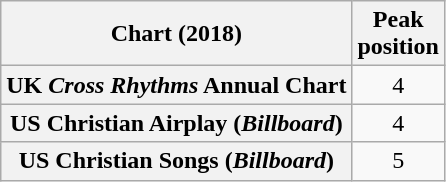<table class="wikitable plainrowheaders" style="text-align:center">
<tr>
<th scope="col">Chart (2018)</th>
<th scope="col">Peak<br>position</th>
</tr>
<tr>
<th scope="row">UK <em>Cross Rhythms</em> Annual Chart</th>
<td>4</td>
</tr>
<tr>
<th scope="row">US Christian Airplay (<em>Billboard</em>)</th>
<td>4</td>
</tr>
<tr>
<th scope="row">US Christian Songs (<em>Billboard</em>)</th>
<td>5</td>
</tr>
</table>
